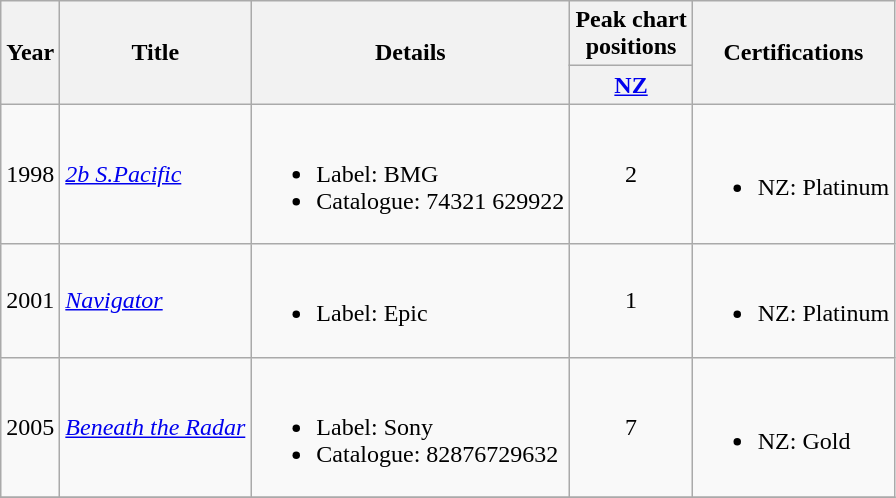<table class="wikitable plainrowheaders">
<tr>
<th rowspan="2">Year</th>
<th rowspan="2">Title</th>
<th rowspan="2">Details</th>
<th>Peak chart<br>positions</th>
<th rowspan="2">Certifications</th>
</tr>
<tr>
<th><a href='#'>NZ</a></th>
</tr>
<tr>
<td>1998</td>
<td><em><a href='#'>2b S.Pacific</a></em></td>
<td><br><ul><li>Label: BMG</li><li>Catalogue: 74321 629922</li></ul></td>
<td align=center>2</td>
<td><br><ul><li>NZ: Platinum</li></ul></td>
</tr>
<tr>
<td>2001</td>
<td><em><a href='#'>Navigator</a></em></td>
<td><br><ul><li>Label: Epic</li></ul></td>
<td align=center>1</td>
<td><br><ul><li>NZ: Platinum</li></ul></td>
</tr>
<tr>
<td>2005</td>
<td><em><a href='#'>Beneath the Radar</a></em></td>
<td><br><ul><li>Label: Sony</li><li>Catalogue: 82876729632</li></ul></td>
<td align=center>7</td>
<td><br><ul><li>NZ: Gold</li></ul></td>
</tr>
<tr>
</tr>
</table>
